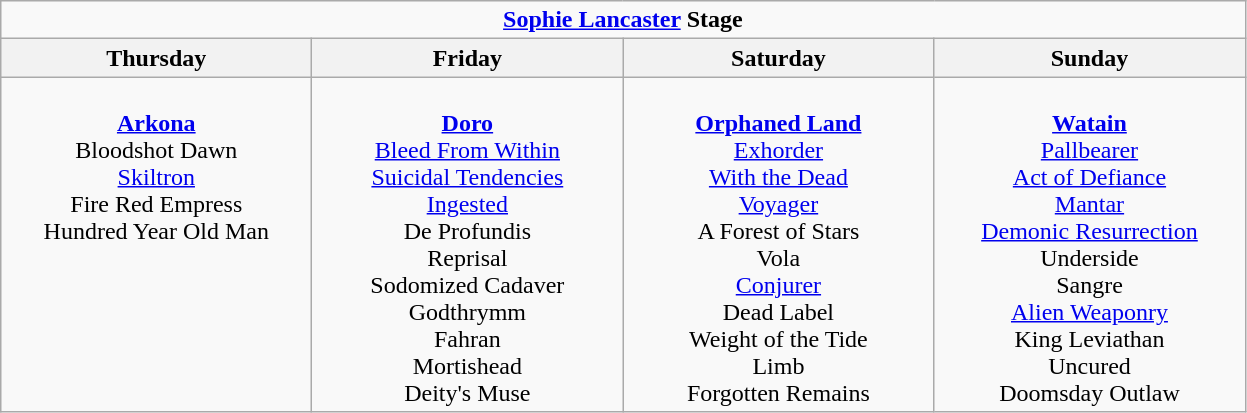<table class="wikitable">
<tr>
<td colspan="4" align="center"><strong><a href='#'>Sophie Lancaster</a> Stage</strong></td>
</tr>
<tr>
<th>Thursday</th>
<th>Friday</th>
<th>Saturday</th>
<th>Sunday</th>
</tr>
<tr>
<td align="center" valign="top" width="200"><br><strong><a href='#'>Arkona</a></strong> <br>
Bloodshot Dawn <br>
<a href='#'>Skiltron</a> <br>
Fire Red Empress <br>
Hundred Year Old Man</td>
<td align="center" valign="top" width="200"><br><strong><a href='#'>Doro</a></strong><br>
<a href='#'>Bleed From Within</a><br>
<a href='#'>Suicidal Tendencies</a><br>
<a href='#'>Ingested</a><br>
De Profundis<br>
Reprisal<br>
Sodomized Cadaver<br>
Godthrymm<br>
Fahran<br>
Mortishead<br>
Deity's Muse</td>
<td align="center" valign="top" width="200"><br><strong><a href='#'>Orphaned Land</a></strong><br>
<a href='#'>Exhorder</a><br>
<a href='#'>With the Dead</a><br>
<a href='#'>Voyager</a><br>
A Forest of Stars<br>
Vola<br>
<a href='#'>Conjurer</a><br>
Dead Label<br>
Weight of the Tide<br>
Limb<br>
Forgotten Remains</td>
<td align="center" valign="top" width="200"><br><strong><a href='#'>Watain</a></strong><br>
<a href='#'>Pallbearer</a><br>
<a href='#'>Act of Defiance</a><br>
<a href='#'>Mantar</a><br>
<a href='#'>Demonic Resurrection</a><br>
Underside<br>
Sangre<br>
<a href='#'>Alien Weaponry</a><br>
King Leviathan<br>
Uncured<br>
Doomsday Outlaw</td>
</tr>
</table>
